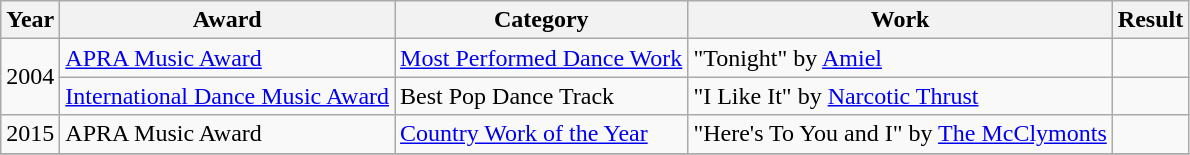<table class="wikitable">
<tr>
<th style="text-align:center;">Year</th>
<th style="text-align:center;">Award</th>
<th style="text-align:center;">Category</th>
<th style="text-align:center;">Work</th>
<th style="text-align:center;">Result</th>
</tr>
<tr>
<td rowspan="2">2004</td>
<td><a href='#'>APRA Music Award</a></td>
<td><a href='#'>Most Performed Dance Work</a></td>
<td>"Tonight" by <a href='#'>Amiel</a></td>
<td></td>
</tr>
<tr>
<td><a href='#'>International Dance Music Award</a></td>
<td>Best Pop Dance Track</td>
<td>"I Like It" by <a href='#'>Narcotic Thrust</a></td>
<td></td>
</tr>
<tr>
<td>2015</td>
<td>APRA Music Award</td>
<td><a href='#'>Country Work of the Year</a></td>
<td>"Here's To You and I" by <a href='#'>The McClymonts</a></td>
<td></td>
</tr>
<tr>
</tr>
</table>
